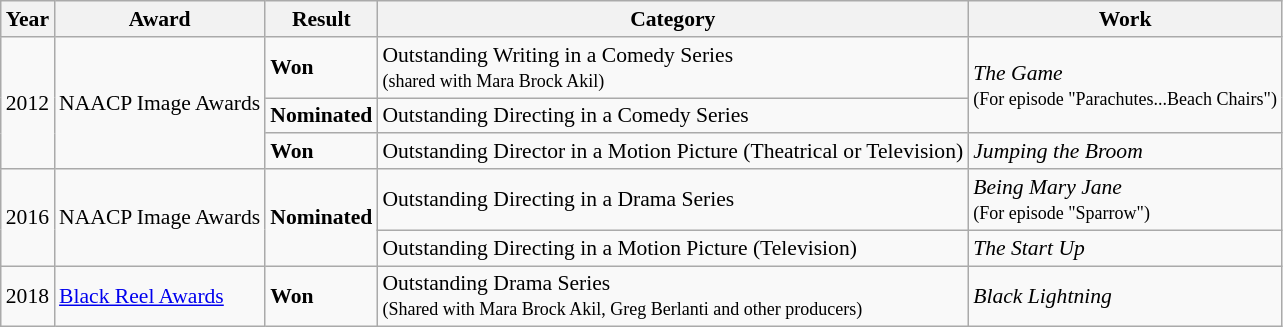<table class="wikitable" style="font-size: 90%;">
<tr>
<th>Year</th>
<th>Award</th>
<th>Result</th>
<th>Category</th>
<th>Work</th>
</tr>
<tr>
<td rowspan="3">2012</td>
<td rowspan="3">NAACP Image Awards</td>
<td><strong>Won</strong></td>
<td>Outstanding Writing in a Comedy Series<br><small>(shared with Mara Brock Akil)</small></td>
<td rowspan="2"><em>The Game</em><br><small>(For episode "Parachutes...Beach Chairs")</small></td>
</tr>
<tr>
<td><strong>Nominated</strong></td>
<td>Outstanding Directing in a Comedy Series</td>
</tr>
<tr>
<td><strong>Won</strong></td>
<td>Outstanding Director in a Motion Picture (Theatrical or Television)</td>
<td><em>Jumping the Broom</em></td>
</tr>
<tr>
<td rowspan="2">2016</td>
<td rowspan="2">NAACP Image Awards</td>
<td rowspan="2"><strong>Nominated</strong></td>
<td>Outstanding Directing in a Drama Series</td>
<td><em>Being Mary Jane</em><br><small>(For episode "Sparrow")</small></td>
</tr>
<tr>
<td>Outstanding Directing in a Motion Picture (Television)</td>
<td><em>The Start Up</em></td>
</tr>
<tr>
<td>2018</td>
<td><a href='#'>Black Reel Awards</a></td>
<td><strong>Won</strong></td>
<td>Outstanding Drama Series<br><small>(Shared with Mara Brock Akil, Greg Berlanti and other producers)</small></td>
<td><em>Black Lightning</em></td>
</tr>
</table>
